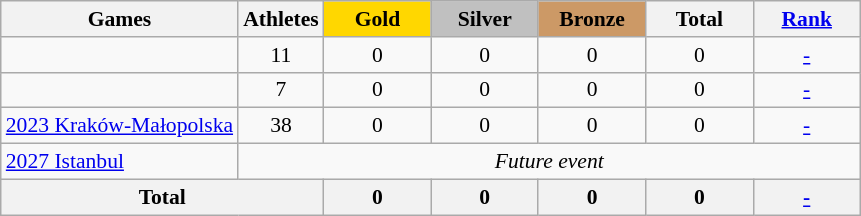<table class="wikitable" style="text-align:center; font-size:90%;">
<tr>
<th>Games</th>
<th>Athletes</th>
<td style="background:gold; width:4.5em; font-weight:bold;">Gold</td>
<td style="background:silver; width:4.5em; font-weight:bold;">Silver</td>
<td style="background:#cc9966; width:4.5em; font-weight:bold;">Bronze</td>
<th style="width:4.5em; font-weight:bold;">Total</th>
<th style="width:4.5em; font-weight:bold;"><a href='#'>Rank</a></th>
</tr>
<tr>
<td align=left></td>
<td>11</td>
<td>0</td>
<td>0</td>
<td>0</td>
<td>0</td>
<td><a href='#'>-</a></td>
</tr>
<tr>
<td align=left></td>
<td>7</td>
<td>0</td>
<td>0</td>
<td>0</td>
<td>0</td>
<td><a href='#'>-</a></td>
</tr>
<tr>
<td align=left> <a href='#'>2023 Kraków-Małopolska</a></td>
<td>38</td>
<td>0</td>
<td>0</td>
<td>0</td>
<td>0</td>
<td><a href='#'>-</a></td>
</tr>
<tr>
<td align=left> <a href='#'>2027 Istanbul</a></td>
<td colspan=6><em>Future event</em></td>
</tr>
<tr>
<th colspan=2>Total</th>
<th>0</th>
<th>0</th>
<th>0</th>
<th>0</th>
<th><a href='#'>-</a></th>
</tr>
</table>
